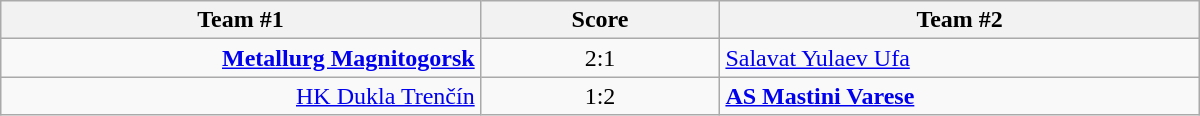<table class="wikitable" style="text-align: center;">
<tr>
<th width=22%>Team #1</th>
<th width=11%>Score</th>
<th width=22%>Team #2</th>
</tr>
<tr>
<td style="text-align: right;"><strong><a href='#'>Metallurg Magnitogorsk</a></strong> </td>
<td>2:1</td>
<td style="text-align: left;"> <a href='#'>Salavat Yulaev Ufa</a></td>
</tr>
<tr>
<td style="text-align: right;"><a href='#'>HK Dukla Trenčín</a> </td>
<td>1:2</td>
<td style="text-align: left;"> <strong><a href='#'>AS Mastini Varese</a></strong></td>
</tr>
</table>
